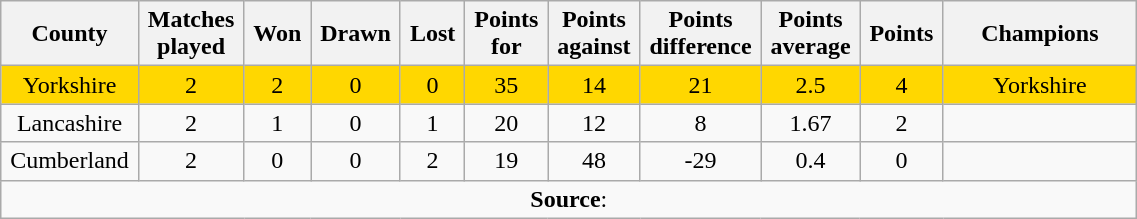<table class="wikitable plainrowheaders" style="text-align: center; width: 60%">
<tr>
<th scope="col" style="width: 5%;">County</th>
<th scope="col" style="width: 5%;">Matches played</th>
<th scope="col" style="width: 5%;">Won</th>
<th scope="col" style="width: 5%;">Drawn</th>
<th scope="col" style="width: 5%;">Lost</th>
<th scope="col" style="width: 5%;">Points for</th>
<th scope="col" style="width: 5%;">Points against</th>
<th scope="col" style="width: 5%;">Points difference</th>
<th scope="col" style="width: 5%;">Points average</th>
<th scope="col" style="width: 5%;">Points</th>
<th scope="col" style="width: 15%;">Champions</th>
</tr>
<tr style="background: gold;">
<td>Yorkshire</td>
<td>2</td>
<td>2</td>
<td>0</td>
<td>0</td>
<td>35</td>
<td>14</td>
<td>21</td>
<td>2.5</td>
<td>4</td>
<td>Yorkshire</td>
</tr>
<tr>
<td>Lancashire</td>
<td>2</td>
<td>1</td>
<td>0</td>
<td>1</td>
<td>20</td>
<td>12</td>
<td>8</td>
<td>1.67</td>
<td>2</td>
<td></td>
</tr>
<tr>
<td>Cumberland</td>
<td>2</td>
<td>0</td>
<td>0</td>
<td>2</td>
<td>19</td>
<td>48</td>
<td>-29</td>
<td>0.4</td>
<td>0</td>
<td></td>
</tr>
<tr>
<td colspan="11"><strong>Source</strong>:</td>
</tr>
</table>
